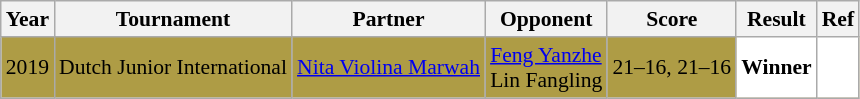<table class="sortable wikitable" style="font-size: 90%">
<tr>
<th>Year</th>
<th>Tournament</th>
<th>Partner</th>
<th>Opponent</th>
<th>Score</th>
<th>Result</th>
<th>Ref</th>
</tr>
<tr style="background:#AE9C45">
<td align="center">2019</td>
<td align="left">Dutch Junior International</td>
<td align="left"> <a href='#'>Nita Violina Marwah</a></td>
<td align="left"> <a href='#'>Feng Yanzhe</a><br> Lin Fangling</td>
<td align="left">21–16, 21–16</td>
<td style="text-align:left; background:white"> <strong>Winner</strong></td>
<td style="text-align:center; background:white"></td>
</tr>
</table>
